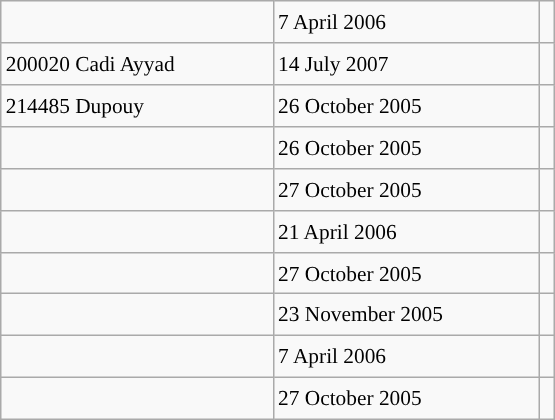<table class="wikitable" style="font-size: 89%; float: left; width: 26em; margin-right: 1em; height: 280px;">
<tr>
<td></td>
<td>7 April 2006</td>
<td></td>
</tr>
<tr>
<td>200020 Cadi Ayyad</td>
<td>14 July 2007</td>
<td></td>
</tr>
<tr>
<td>214485 Dupouy</td>
<td>26 October 2005</td>
<td></td>
</tr>
<tr>
<td></td>
<td>26 October 2005</td>
<td></td>
</tr>
<tr>
<td></td>
<td>27 October 2005</td>
<td></td>
</tr>
<tr>
<td></td>
<td>21 April 2006</td>
<td></td>
</tr>
<tr>
<td></td>
<td>27 October 2005</td>
<td></td>
</tr>
<tr>
<td></td>
<td>23 November 2005</td>
<td></td>
</tr>
<tr>
<td></td>
<td>7 April 2006</td>
<td></td>
</tr>
<tr>
<td></td>
<td>27 October 2005</td>
<td></td>
</tr>
</table>
